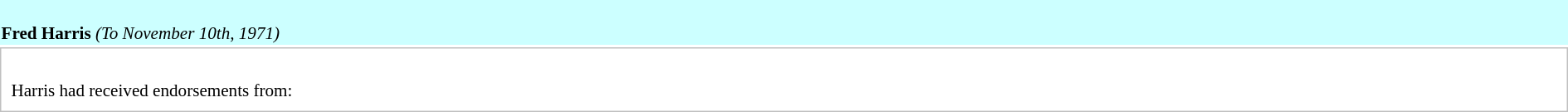<table class="collapsible collapsed" style="width:100%;font-size:88%;text-align:left; border:0; margin-top:0.2em;">
<tr>
<th style="background:#cff; font-weight:normal;"><br><strong>Fred Harris</strong> <em>(To November 10th, 1971)</em></th>
</tr>
<tr>
<td style="border:solid 1px silver; padding:8px; background:white;"><br>Harris had received endorsements from:</td>
</tr>
<tr>
<td style="text-align:center;"></td>
</tr>
</table>
